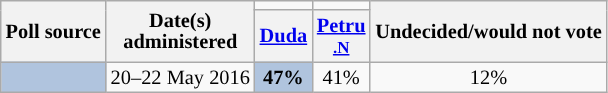<table class="wikitable" style="text-align:center;font-size:85%;line-height:14px;">
<tr>
<th rowspan="2">Poll source</th>
<th rowspan="2">Date(s)<br>administered</th>
<td></td>
<td></td>
<th rowspan="2">Undecided/would not vote</th>
</tr>
<tr>
<th><a href='#'>Duda</a><br></th>
<th><a href='#'>Petru</a><br><small><a href='#'>.N</a></small></th>
</tr>
<tr>
<td style="background:lightsteelblue;"></td>
<td>20–22 May 2016</td>
<td style="background:lightsteelblue;"><strong>47%</strong></td>
<td>41%</td>
<td>12%</td>
</tr>
</table>
